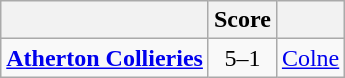<table class="wikitable" style="text-align: center">
<tr>
<th></th>
<th>Score</th>
<th></th>
</tr>
<tr>
<td><strong><a href='#'>Atherton Collieries</a></strong></td>
<td>5–1</td>
<td><a href='#'>Colne</a></td>
</tr>
</table>
